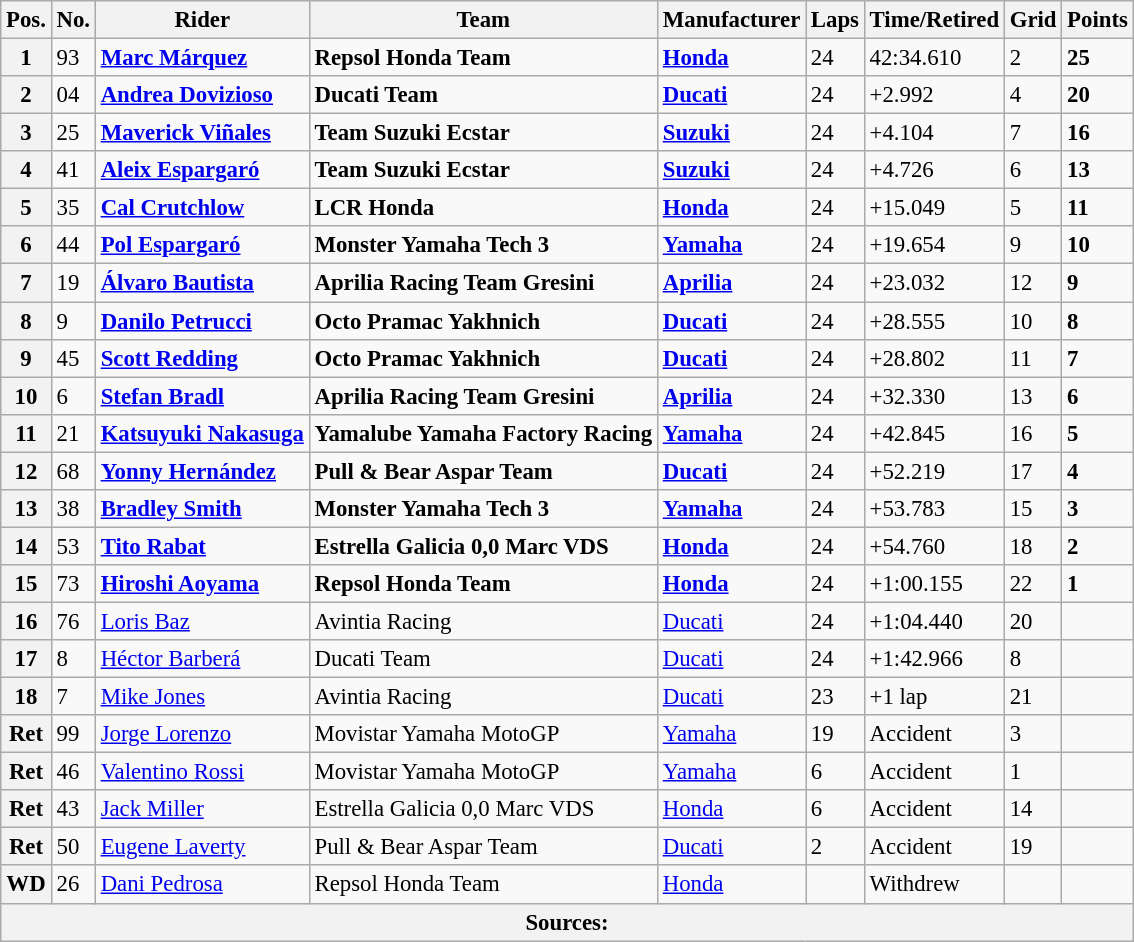<table class="wikitable" style="font-size: 95%;">
<tr>
<th>Pos.</th>
<th>No.</th>
<th>Rider</th>
<th>Team</th>
<th>Manufacturer</th>
<th>Laps</th>
<th>Time/Retired</th>
<th>Grid</th>
<th>Points</th>
</tr>
<tr>
<th>1</th>
<td>93</td>
<td> <strong><a href='#'>Marc Márquez</a></strong></td>
<td><strong>Repsol Honda Team</strong></td>
<td><strong><a href='#'>Honda</a></strong></td>
<td>24</td>
<td>42:34.610</td>
<td>2</td>
<td><strong>25</strong></td>
</tr>
<tr>
<th>2</th>
<td>04</td>
<td> <strong><a href='#'>Andrea Dovizioso</a></strong></td>
<td><strong>Ducati Team</strong></td>
<td><strong><a href='#'>Ducati</a></strong></td>
<td>24</td>
<td>+2.992</td>
<td>4</td>
<td><strong>20</strong></td>
</tr>
<tr>
<th>3</th>
<td>25</td>
<td> <strong><a href='#'>Maverick Viñales</a></strong></td>
<td><strong>Team Suzuki Ecstar</strong></td>
<td><strong><a href='#'>Suzuki</a></strong></td>
<td>24</td>
<td>+4.104</td>
<td>7</td>
<td><strong>16</strong></td>
</tr>
<tr>
<th>4</th>
<td>41</td>
<td> <strong><a href='#'>Aleix Espargaró</a></strong></td>
<td><strong>Team Suzuki Ecstar</strong></td>
<td><strong><a href='#'>Suzuki</a></strong></td>
<td>24</td>
<td>+4.726</td>
<td>6</td>
<td><strong>13</strong></td>
</tr>
<tr>
<th>5</th>
<td>35</td>
<td> <strong><a href='#'>Cal Crutchlow</a></strong></td>
<td><strong>LCR Honda</strong></td>
<td><strong><a href='#'>Honda</a></strong></td>
<td>24</td>
<td>+15.049</td>
<td>5</td>
<td><strong>11</strong></td>
</tr>
<tr>
<th>6</th>
<td>44</td>
<td> <strong><a href='#'>Pol Espargaró</a></strong></td>
<td><strong>Monster Yamaha Tech 3</strong></td>
<td><strong><a href='#'>Yamaha</a></strong></td>
<td>24</td>
<td>+19.654</td>
<td>9</td>
<td><strong>10</strong></td>
</tr>
<tr>
<th>7</th>
<td>19</td>
<td> <strong><a href='#'>Álvaro Bautista</a></strong></td>
<td><strong>Aprilia Racing Team Gresini</strong></td>
<td><strong><a href='#'>Aprilia</a></strong></td>
<td>24</td>
<td>+23.032</td>
<td>12</td>
<td><strong>9</strong></td>
</tr>
<tr>
<th>8</th>
<td>9</td>
<td> <strong><a href='#'>Danilo Petrucci</a></strong></td>
<td><strong>Octo Pramac Yakhnich</strong></td>
<td><strong><a href='#'>Ducati</a></strong></td>
<td>24</td>
<td>+28.555</td>
<td>10</td>
<td><strong>8</strong></td>
</tr>
<tr>
<th>9</th>
<td>45</td>
<td> <strong><a href='#'>Scott Redding</a></strong></td>
<td><strong>Octo Pramac Yakhnich</strong></td>
<td><strong><a href='#'>Ducati</a></strong></td>
<td>24</td>
<td>+28.802</td>
<td>11</td>
<td><strong>7</strong></td>
</tr>
<tr>
<th>10</th>
<td>6</td>
<td> <strong><a href='#'>Stefan Bradl</a></strong></td>
<td><strong>Aprilia Racing Team Gresini</strong></td>
<td><strong><a href='#'>Aprilia</a></strong></td>
<td>24</td>
<td>+32.330</td>
<td>13</td>
<td><strong>6</strong></td>
</tr>
<tr>
<th>11</th>
<td>21</td>
<td> <strong><a href='#'>Katsuyuki Nakasuga</a></strong></td>
<td><strong>Yamalube Yamaha Factory Racing</strong></td>
<td><strong><a href='#'>Yamaha</a></strong></td>
<td>24</td>
<td>+42.845</td>
<td>16</td>
<td><strong>5</strong></td>
</tr>
<tr>
<th>12</th>
<td>68</td>
<td> <strong><a href='#'>Yonny Hernández</a></strong></td>
<td><strong>Pull & Bear Aspar Team</strong></td>
<td><strong><a href='#'>Ducati</a></strong></td>
<td>24</td>
<td>+52.219</td>
<td>17</td>
<td><strong>4</strong></td>
</tr>
<tr>
<th>13</th>
<td>38</td>
<td> <strong><a href='#'>Bradley Smith</a></strong></td>
<td><strong>Monster Yamaha Tech 3</strong></td>
<td><strong><a href='#'>Yamaha</a></strong></td>
<td>24</td>
<td>+53.783</td>
<td>15</td>
<td><strong>3</strong></td>
</tr>
<tr>
<th>14</th>
<td>53</td>
<td> <strong><a href='#'>Tito Rabat</a></strong></td>
<td><strong>Estrella Galicia 0,0 Marc VDS</strong></td>
<td><strong><a href='#'>Honda</a></strong></td>
<td>24</td>
<td>+54.760</td>
<td>18</td>
<td><strong>2</strong></td>
</tr>
<tr>
<th>15</th>
<td>73</td>
<td> <strong><a href='#'>Hiroshi Aoyama</a></strong></td>
<td><strong>Repsol Honda Team</strong></td>
<td><strong><a href='#'>Honda</a></strong></td>
<td>24</td>
<td>+1:00.155</td>
<td>22</td>
<td><strong>1</strong></td>
</tr>
<tr>
<th>16</th>
<td>76</td>
<td> <a href='#'>Loris Baz</a></td>
<td>Avintia Racing</td>
<td><a href='#'>Ducati</a></td>
<td>24</td>
<td>+1:04.440</td>
<td>20</td>
<td></td>
</tr>
<tr>
<th>17</th>
<td>8</td>
<td> <a href='#'>Héctor Barberá</a></td>
<td>Ducati Team</td>
<td><a href='#'>Ducati</a></td>
<td>24</td>
<td>+1:42.966</td>
<td>8</td>
<td></td>
</tr>
<tr>
<th>18</th>
<td>7</td>
<td> <a href='#'>Mike Jones</a></td>
<td>Avintia Racing</td>
<td><a href='#'>Ducati</a></td>
<td>23</td>
<td>+1 lap</td>
<td>21</td>
<td></td>
</tr>
<tr>
<th>Ret</th>
<td>99</td>
<td> <a href='#'>Jorge Lorenzo</a></td>
<td>Movistar Yamaha MotoGP</td>
<td><a href='#'>Yamaha</a></td>
<td>19</td>
<td>Accident</td>
<td>3</td>
<td></td>
</tr>
<tr>
<th>Ret</th>
<td>46</td>
<td> <a href='#'>Valentino Rossi</a></td>
<td>Movistar Yamaha MotoGP</td>
<td><a href='#'>Yamaha</a></td>
<td>6</td>
<td>Accident</td>
<td>1</td>
<td></td>
</tr>
<tr>
<th>Ret</th>
<td>43</td>
<td> <a href='#'>Jack Miller</a></td>
<td>Estrella Galicia 0,0 Marc VDS</td>
<td><a href='#'>Honda</a></td>
<td>6</td>
<td>Accident</td>
<td>14</td>
<td></td>
</tr>
<tr>
<th>Ret</th>
<td>50</td>
<td> <a href='#'>Eugene Laverty</a></td>
<td>Pull & Bear Aspar Team</td>
<td><a href='#'>Ducati</a></td>
<td>2</td>
<td>Accident</td>
<td>19</td>
<td></td>
</tr>
<tr>
<th>WD</th>
<td>26</td>
<td> <a href='#'>Dani Pedrosa</a></td>
<td>Repsol Honda Team</td>
<td><a href='#'>Honda</a></td>
<td></td>
<td>Withdrew</td>
<td></td>
<td></td>
</tr>
<tr>
<th colspan=9>Sources: </th>
</tr>
</table>
